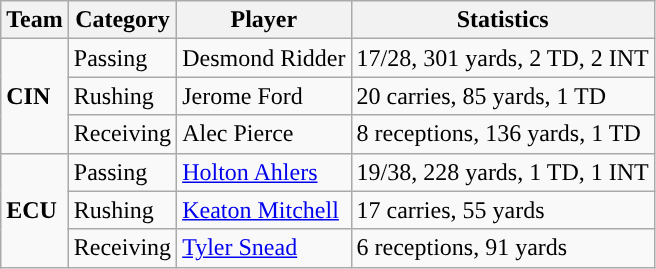<table class="wikitable" style="float: left;">
<tr>
<th>Team</th>
<th>Category</th>
<th>Player</th>
<th>Statistics</th>
</tr>
<tr>
<td rowspan=3><strong>CIN</strong></td>
<td>Passing</td>
<td>Desmond Ridder</td>
<td>17/28, 301 yards, 2 TD, 2 INT</td>
</tr>
<tr>
<td>Rushing</td>
<td>Jerome Ford</td>
<td>20 carries, 85 yards, 1 TD</td>
</tr>
<tr>
<td>Receiving</td>
<td>Alec Pierce</td>
<td>8 receptions, 136 yards, 1 TD</td>
</tr>
<tr>
<td rowspan=3><strong>ECU</strong></td>
<td>Passing</td>
<td><a href='#'>Holton Ahlers</a></td>
<td>19/38, 228 yards, 1 TD, 1 INT</td>
</tr>
<tr>
<td>Rushing</td>
<td><a href='#'>Keaton Mitchell</a></td>
<td>17 carries, 55 yards</td>
</tr>
<tr>
<td>Receiving</td>
<td><a href='#'>Tyler Snead</a></td>
<td>6 receptions, 91 yards</td>
</tr>
</table>
